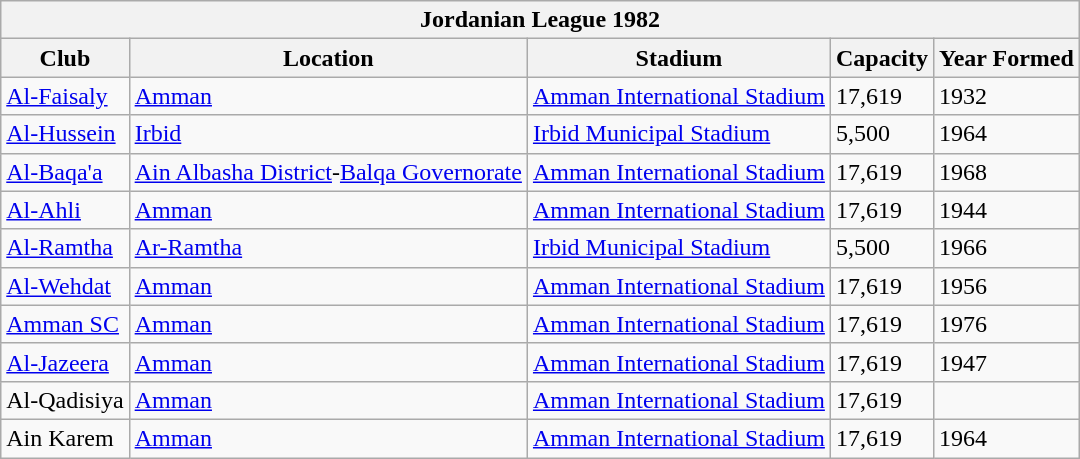<table class="wikitable">
<tr>
<th colspan="5">Jordanian  League 1982</th>
</tr>
<tr>
<th>Club</th>
<th>Location</th>
<th>Stadium</th>
<th>Capacity</th>
<th>Year Formed</th>
</tr>
<tr style="vertical-align:top;">
<td><a href='#'>Al-Faisaly</a></td>
<td><a href='#'>Amman</a></td>
<td><a href='#'>Amman International Stadium</a></td>
<td>17,619</td>
<td>1932</td>
</tr>
<tr style="vertical-align:top;">
<td><a href='#'>Al-Hussein</a></td>
<td><a href='#'>Irbid</a></td>
<td><a href='#'>Irbid Municipal Stadium</a></td>
<td>5,500</td>
<td>1964</td>
</tr>
<tr style="vertical-align:top;">
<td><a href='#'>Al-Baqa'a</a></td>
<td><a href='#'>Ain Albasha District</a>-<a href='#'>Balqa Governorate</a></td>
<td><a href='#'>Amman International Stadium</a></td>
<td>17,619</td>
<td>1968</td>
</tr>
<tr style="vertical-align:top;">
<td><a href='#'>Al-Ahli</a></td>
<td><a href='#'>Amman</a></td>
<td><a href='#'>Amman International Stadium</a></td>
<td>17,619</td>
<td>1944</td>
</tr>
<tr style="vertical-align:top;">
<td><a href='#'>Al-Ramtha</a></td>
<td><a href='#'>Ar-Ramtha</a></td>
<td><a href='#'>Irbid Municipal Stadium</a></td>
<td>5,500</td>
<td>1966</td>
</tr>
<tr style="vertical-align:top;">
<td><a href='#'>Al-Wehdat</a></td>
<td><a href='#'>Amman</a></td>
<td><a href='#'>Amman International Stadium</a></td>
<td>17,619</td>
<td>1956</td>
</tr>
<tr style="vertical-align:top;">
<td><a href='#'>Amman SC</a></td>
<td><a href='#'>Amman</a></td>
<td><a href='#'>Amman International Stadium</a></td>
<td>17,619</td>
<td>1976</td>
</tr>
<tr style="vertical-align:top;">
<td><a href='#'>Al-Jazeera</a></td>
<td><a href='#'>Amman</a></td>
<td><a href='#'>Amman International Stadium</a></td>
<td>17,619</td>
<td>1947</td>
</tr>
<tr style="vertical-align:top;">
<td>Al-Qadisiya</td>
<td><a href='#'>Amman</a></td>
<td><a href='#'>Amman International Stadium</a></td>
<td>17,619</td>
<td></td>
</tr>
<tr style="vertical-align:top;">
<td>Ain Karem</td>
<td><a href='#'>Amman</a></td>
<td><a href='#'>Amman International Stadium</a></td>
<td>17,619</td>
<td>1964</td>
</tr>
</table>
